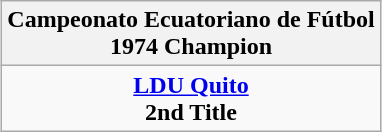<table class="wikitable" style="text-align: center; margin: 0 auto;">
<tr>
<th>Campeonato Ecuatoriano de Fútbol<br>1974 Champion</th>
</tr>
<tr>
<td><strong><a href='#'>LDU Quito</a></strong><br><strong>2nd Title</strong></td>
</tr>
</table>
